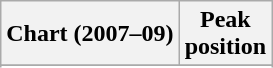<table class="wikitable plainrowheaders sortable">
<tr>
<th scope="col">Chart (2007–09)</th>
<th scope="col">Peak<br>position</th>
</tr>
<tr>
</tr>
<tr>
</tr>
<tr>
</tr>
<tr>
</tr>
</table>
